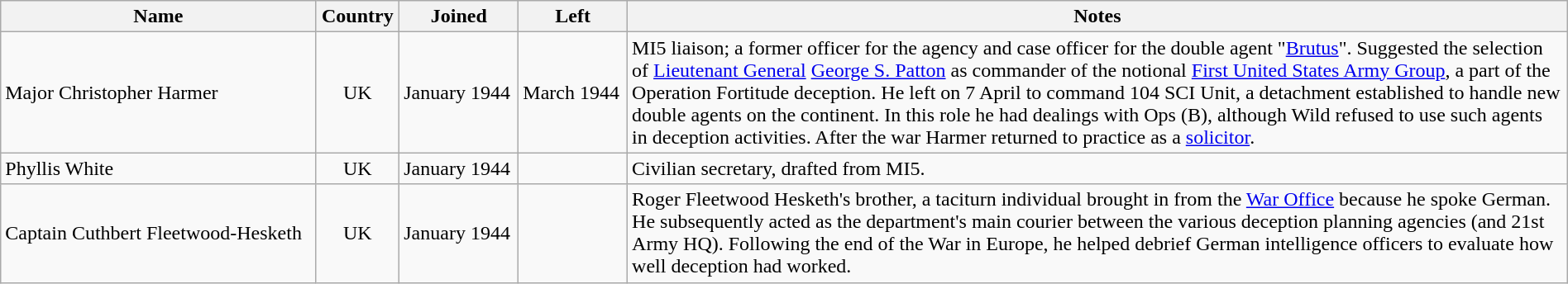<table class="wikitable" style="width: 100%">
<tr>
<th>Name</th>
<th>Country</th>
<th>Joined</th>
<th>Left</th>
<th width="60%">Notes</th>
</tr>
<tr>
<td>Major Christopher Harmer</td>
<td style="text-align: center">UK</td>
<td>January 1944</td>
<td>March 1944</td>
<td>MI5 liaison; a former officer for the agency and case officer for the double agent "<a href='#'>Brutus</a>". Suggested the selection of <a href='#'>Lieutenant General</a> <a href='#'>George S. Patton</a> as commander of the notional <a href='#'>First United States Army Group</a>, a part of the Operation Fortitude deception. He left on 7 April to command 104 SCI Unit, a detachment established to handle new double agents on the continent. In this role he had dealings with Ops (B), although Wild refused to use such agents in deception activities. After the war Harmer returned to practice as a <a href='#'>solicitor</a>.</td>
</tr>
<tr>
<td>Phyllis White</td>
<td style="text-align: center">UK</td>
<td>January 1944</td>
<td></td>
<td>Civilian secretary, drafted from MI5.</td>
</tr>
<tr>
<td>Captain Cuthbert Fleetwood-Hesketh</td>
<td style="text-align: center">UK</td>
<td>January 1944</td>
<td></td>
<td>Roger Fleetwood Hesketh's brother, a taciturn individual brought in from the <a href='#'>War Office</a> because he spoke German. He subsequently acted as the department's main courier between the various deception planning agencies (and 21st Army HQ). Following the end of the War in Europe, he helped debrief German intelligence officers to evaluate how well deception had worked.</td>
</tr>
</table>
